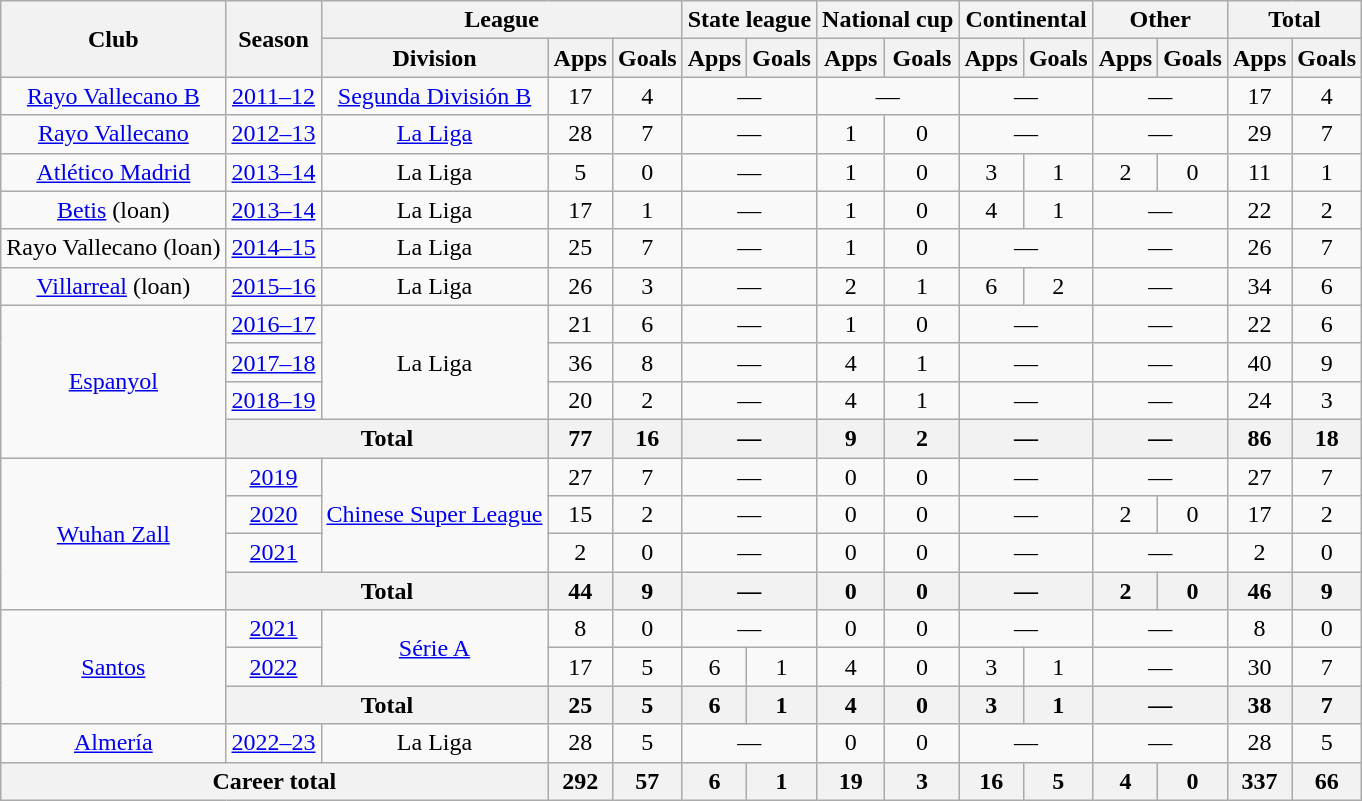<table class="wikitable" style="text-align: center">
<tr>
<th rowspan="2">Club</th>
<th rowspan="2">Season</th>
<th colspan="3">League</th>
<th colspan="2">State league</th>
<th colspan="2">National cup</th>
<th colspan="2">Continental</th>
<th colspan="2">Other</th>
<th colspan="2">Total</th>
</tr>
<tr>
<th>Division</th>
<th>Apps</th>
<th>Goals</th>
<th>Apps</th>
<th>Goals</th>
<th>Apps</th>
<th>Goals</th>
<th>Apps</th>
<th>Goals</th>
<th>Apps</th>
<th>Goals</th>
<th>Apps</th>
<th>Goals</th>
</tr>
<tr>
<td><a href='#'>Rayo Vallecano B</a></td>
<td><a href='#'>2011–12</a></td>
<td><a href='#'>Segunda División B</a></td>
<td>17</td>
<td>4</td>
<td colspan="2">—</td>
<td colspan="2">—</td>
<td colspan="2">—</td>
<td colspan="2">—</td>
<td>17</td>
<td>4</td>
</tr>
<tr>
<td><a href='#'>Rayo Vallecano</a></td>
<td><a href='#'>2012–13</a></td>
<td><a href='#'>La Liga</a></td>
<td>28</td>
<td>7</td>
<td colspan="2">—</td>
<td>1</td>
<td>0</td>
<td colspan="2">—</td>
<td colspan="2">—</td>
<td>29</td>
<td>7</td>
</tr>
<tr>
<td><a href='#'>Atlético Madrid</a></td>
<td><a href='#'>2013–14</a></td>
<td>La Liga</td>
<td>5</td>
<td>0</td>
<td colspan="2">—</td>
<td>1</td>
<td>0</td>
<td>3</td>
<td>1</td>
<td>2</td>
<td>0</td>
<td>11</td>
<td>1</td>
</tr>
<tr>
<td><a href='#'>Betis</a> (loan)</td>
<td><a href='#'>2013–14</a></td>
<td>La Liga</td>
<td>17</td>
<td>1</td>
<td colspan="2">—</td>
<td>1</td>
<td>0</td>
<td>4</td>
<td>1</td>
<td colspan="2">—</td>
<td>22</td>
<td>2</td>
</tr>
<tr>
<td>Rayo Vallecano (loan)</td>
<td><a href='#'>2014–15</a></td>
<td>La Liga</td>
<td>25</td>
<td>7</td>
<td colspan="2">—</td>
<td>1</td>
<td>0</td>
<td colspan="2">—</td>
<td colspan="2">—</td>
<td>26</td>
<td>7</td>
</tr>
<tr>
<td><a href='#'>Villarreal</a> (loan)</td>
<td><a href='#'>2015–16</a></td>
<td>La Liga</td>
<td>26</td>
<td>3</td>
<td colspan="2">—</td>
<td>2</td>
<td>1</td>
<td>6</td>
<td>2</td>
<td colspan="2">—</td>
<td>34</td>
<td>6</td>
</tr>
<tr>
<td rowspan=4><a href='#'>Espanyol</a></td>
<td><a href='#'>2016–17</a></td>
<td rowspan=3>La Liga</td>
<td>21</td>
<td>6</td>
<td colspan="2">—</td>
<td>1</td>
<td>0</td>
<td colspan="2">—</td>
<td colspan="2">—</td>
<td>22</td>
<td>6</td>
</tr>
<tr>
<td><a href='#'>2017–18</a></td>
<td>36</td>
<td>8</td>
<td colspan="2">—</td>
<td>4</td>
<td>1</td>
<td colspan="2">—</td>
<td colspan="2">—</td>
<td>40</td>
<td>9</td>
</tr>
<tr>
<td><a href='#'>2018–19</a></td>
<td>20</td>
<td>2</td>
<td colspan="2">—</td>
<td>4</td>
<td>1</td>
<td colspan="2">—</td>
<td colspan="2">—</td>
<td>24</td>
<td>3</td>
</tr>
<tr>
<th colspan="2">Total</th>
<th>77</th>
<th>16</th>
<th colspan="2">—</th>
<th>9</th>
<th>2</th>
<th colspan="2">—</th>
<th colspan="2">—</th>
<th>86</th>
<th>18</th>
</tr>
<tr>
<td rowspan=4><a href='#'>Wuhan Zall</a></td>
<td><a href='#'>2019</a></td>
<td rowspan=3><a href='#'>Chinese Super League</a></td>
<td>27</td>
<td>7</td>
<td colspan="2">—</td>
<td>0</td>
<td>0</td>
<td colspan="2">—</td>
<td colspan="2">—</td>
<td>27</td>
<td>7</td>
</tr>
<tr>
<td><a href='#'>2020</a></td>
<td>15</td>
<td>2</td>
<td colspan="2">—</td>
<td>0</td>
<td>0</td>
<td colspan="2">—</td>
<td>2</td>
<td>0</td>
<td>17</td>
<td>2</td>
</tr>
<tr>
<td><a href='#'>2021</a></td>
<td>2</td>
<td>0</td>
<td colspan="2">—</td>
<td>0</td>
<td>0</td>
<td colspan="2">—</td>
<td colspan="2">—</td>
<td>2</td>
<td>0</td>
</tr>
<tr>
<th colspan="2">Total</th>
<th>44</th>
<th>9</th>
<th colspan="2">—</th>
<th>0</th>
<th>0</th>
<th colspan="2">—</th>
<th>2</th>
<th>0</th>
<th>46</th>
<th>9</th>
</tr>
<tr>
<td rowspan="3"><a href='#'>Santos</a></td>
<td><a href='#'>2021</a></td>
<td rowspan="2"><a href='#'>Série A</a></td>
<td>8</td>
<td>0</td>
<td colspan="2">—</td>
<td>0</td>
<td>0</td>
<td colspan="2">—</td>
<td colspan="2">—</td>
<td>8</td>
<td>0</td>
</tr>
<tr>
<td><a href='#'>2022</a></td>
<td>17</td>
<td>5</td>
<td>6</td>
<td>1</td>
<td>4</td>
<td>0</td>
<td>3</td>
<td>1</td>
<td colspan="2">—</td>
<td>30</td>
<td>7</td>
</tr>
<tr>
<th colspan="2">Total</th>
<th>25</th>
<th>5</th>
<th>6</th>
<th>1</th>
<th>4</th>
<th>0</th>
<th>3</th>
<th>1</th>
<th colspan="2">—</th>
<th>38</th>
<th>7</th>
</tr>
<tr>
<td><a href='#'>Almería</a></td>
<td><a href='#'>2022–23</a></td>
<td>La Liga</td>
<td>28</td>
<td>5</td>
<td colspan="2">—</td>
<td>0</td>
<td>0</td>
<td colspan="2">—</td>
<td colspan="2">—</td>
<td>28</td>
<td>5</td>
</tr>
<tr>
<th colspan=3>Career total</th>
<th>292</th>
<th>57</th>
<th>6</th>
<th>1</th>
<th>19</th>
<th>3</th>
<th>16</th>
<th>5</th>
<th>4</th>
<th>0</th>
<th>337</th>
<th>66</th>
</tr>
</table>
